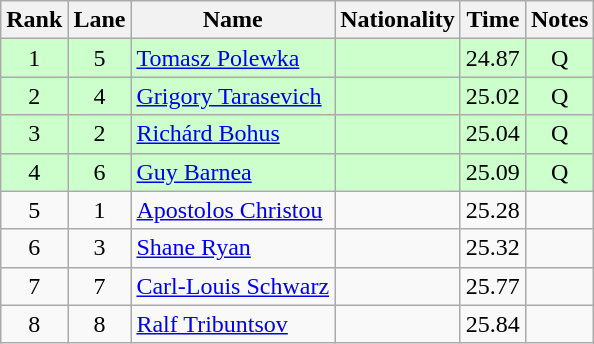<table class="wikitable sortable" style="text-align:center">
<tr>
<th>Rank</th>
<th>Lane</th>
<th>Name</th>
<th>Nationality</th>
<th>Time</th>
<th>Notes</th>
</tr>
<tr bgcolor=ccffcc>
<td>1</td>
<td>5</td>
<td align=left><a href='#'>Tomasz Polewka</a></td>
<td align=left></td>
<td>24.87</td>
<td>Q</td>
</tr>
<tr bgcolor=ccffcc>
<td>2</td>
<td>4</td>
<td align=left><a href='#'>Grigory Tarasevich</a></td>
<td align=left></td>
<td>25.02</td>
<td>Q</td>
</tr>
<tr bgcolor=ccffcc>
<td>3</td>
<td>2</td>
<td align=left><a href='#'>Richárd Bohus</a></td>
<td align=left></td>
<td>25.04</td>
<td>Q</td>
</tr>
<tr bgcolor=ccffcc>
<td>4</td>
<td>6</td>
<td align=left><a href='#'>Guy Barnea</a></td>
<td align=left></td>
<td>25.09</td>
<td>Q</td>
</tr>
<tr>
<td>5</td>
<td>1</td>
<td align=left><a href='#'>Apostolos Christou</a></td>
<td align=left></td>
<td>25.28</td>
<td></td>
</tr>
<tr>
<td>6</td>
<td>3</td>
<td align=left><a href='#'>Shane Ryan</a></td>
<td align=left></td>
<td>25.32</td>
<td></td>
</tr>
<tr>
<td>7</td>
<td>7</td>
<td align=left><a href='#'>Carl-Louis Schwarz</a></td>
<td align=left></td>
<td>25.77</td>
<td></td>
</tr>
<tr>
<td>8</td>
<td>8</td>
<td align=left><a href='#'>Ralf Tribuntsov</a></td>
<td align=left></td>
<td>25.84</td>
<td></td>
</tr>
</table>
